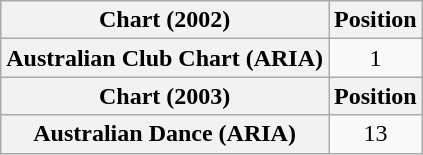<table class="wikitable plainrowheaders" style="text-align:center">
<tr>
<th>Chart (2002)</th>
<th>Position</th>
</tr>
<tr>
<th scope="row">Australian Club Chart (ARIA)</th>
<td>1</td>
</tr>
<tr>
<th>Chart (2003)</th>
<th>Position</th>
</tr>
<tr>
<th scope="row">Australian Dance (ARIA)</th>
<td>13</td>
</tr>
</table>
